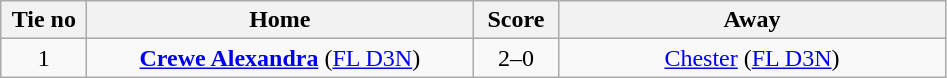<table class="wikitable" style="text-align:center">
<tr>
<th width=50>Tie no</th>
<th width=250>Home</th>
<th width=50>Score</th>
<th width=250>Away</th>
</tr>
<tr>
<td>1</td>
<td><strong><a href='#'>Crewe Alexandra</a></strong> (<a href='#'>FL D3N</a>)</td>
<td>2–0</td>
<td><a href='#'>Chester</a> (<a href='#'>FL D3N</a>)</td>
</tr>
</table>
